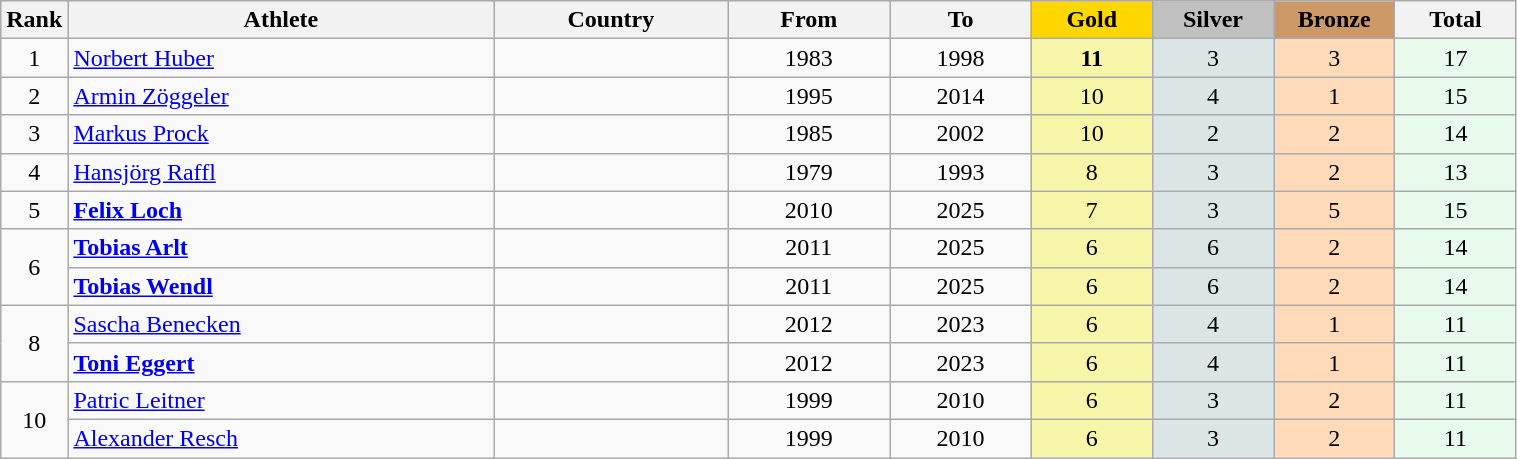<table class="wikitable plainrowheaders" width=80% style="text-align:center;">
<tr style="background-color:#EDEDED;">
<th class="hintergrundfarbe5" style="width:1em">Rank</th>
<th class="hintergrundfarbe5">Athlete</th>
<th class="hintergrundfarbe5">Country</th>
<th class="hintergrundfarbe5">From</th>
<th class="hintergrundfarbe5">To</th>
<th style="background:    gold; width:8%">Gold</th>
<th style="background:  silver; width:8%">Silver</th>
<th style="background: #CC9966; width:8%">Bronze</th>
<th class="hintergrundfarbe5" style="width:8%">Total</th>
</tr>
<tr>
<td>1</td>
<td align="left"><a href='#'>Norbert Huber</a></td>
<td align="left"></td>
<td>1983</td>
<td>1998</td>
<td bgcolor="#F7F6A8"><strong>11</strong></td>
<td bgcolor="#DCE5E5">3</td>
<td bgcolor="#FFDAB9">3</td>
<td bgcolor="#E7FAEC">17</td>
</tr>
<tr align="center">
<td>2</td>
<td align="left"><a href='#'>Armin Zöggeler</a></td>
<td align="left"></td>
<td>1995</td>
<td>2014</td>
<td bgcolor="#F7F6A8">10</td>
<td bgcolor="#DCE5E5">4</td>
<td bgcolor="#FFDAB9">1</td>
<td bgcolor="#E7FAEC">15</td>
</tr>
<tr align="center">
<td>3</td>
<td align="left"><a href='#'>Markus Prock</a></td>
<td align="left"></td>
<td>1985</td>
<td>2002</td>
<td bgcolor="#F7F6A8">10</td>
<td bgcolor="#DCE5E5">2</td>
<td bgcolor="#FFDAB9">2</td>
<td bgcolor="#E7FAEC">14</td>
</tr>
<tr align="center">
<td>4</td>
<td align="left"><a href='#'>Hansjörg Raffl</a></td>
<td align="left"></td>
<td>1979</td>
<td>1993</td>
<td bgcolor="#F7F6A8">8</td>
<td bgcolor="#DCE5E5">3</td>
<td bgcolor="#FFDAB9">2</td>
<td bgcolor="#E7FAEC">13</td>
</tr>
<tr align="center">
<td>5</td>
<td align="left"><strong><a href='#'>Felix Loch</a></strong></td>
<td align="left"></td>
<td>2010</td>
<td>2025</td>
<td bgcolor="#F7F6A8">7</td>
<td bgcolor="#DCE5E5">3</td>
<td bgcolor="#FFDAB9">5</td>
<td bgcolor="#E7FAEC">15</td>
</tr>
<tr align="center">
<td rowspan="2">6</td>
<td align="left"><strong><a href='#'>Tobias Arlt</a></strong></td>
<td align="left"></td>
<td>2011</td>
<td>2025</td>
<td bgcolor="#F7F6A8">6</td>
<td bgcolor="#DCE5E5">6</td>
<td bgcolor="#FFDAB9">2</td>
<td bgcolor="#E7FAEC">14</td>
</tr>
<tr align="center">
<td align="left"><strong><a href='#'>Tobias Wendl</a></strong></td>
<td align="left"></td>
<td>2011</td>
<td>2025</td>
<td bgcolor="#F7F6A8">6</td>
<td bgcolor="#DCE5E5">6</td>
<td bgcolor="#FFDAB9">2</td>
<td bgcolor="#E7FAEC">14</td>
</tr>
<tr align="center">
<td rowspan="2">8</td>
<td align="left"><a href='#'>Sascha Benecken</a></td>
<td align="left"></td>
<td>2012</td>
<td>2023</td>
<td bgcolor="#F7F6A8">6</td>
<td bgcolor="#DCE5E5">4</td>
<td bgcolor="#FFDAB9">1</td>
<td bgcolor="#E7FAEC">11</td>
</tr>
<tr align="center">
<td align="left"><strong><a href='#'>Toni Eggert</a></strong></td>
<td align="left"></td>
<td>2012</td>
<td>2023</td>
<td bgcolor="#F7F6A8">6</td>
<td bgcolor="#DCE5E5">4</td>
<td bgcolor="#FFDAB9">1</td>
<td bgcolor="#E7FAEC">11</td>
</tr>
<tr align="center">
<td rowspan="2">10</td>
<td align="left"><a href='#'>Patric Leitner</a></td>
<td align="left"></td>
<td>1999</td>
<td>2010</td>
<td bgcolor="#F7F6A8">6</td>
<td bgcolor="#DCE5E5">3</td>
<td bgcolor="#FFDAB9">2</td>
<td bgcolor="#E7FAEC">11</td>
</tr>
<tr align="center">
<td align="left"><a href='#'>Alexander Resch</a></td>
<td align="left"></td>
<td>1999</td>
<td>2010</td>
<td bgcolor="#F7F6A8">6</td>
<td bgcolor="#DCE5E5">3</td>
<td bgcolor="#FFDAB9">2</td>
<td bgcolor="#E7FAEC">11</td>
</tr>
</table>
